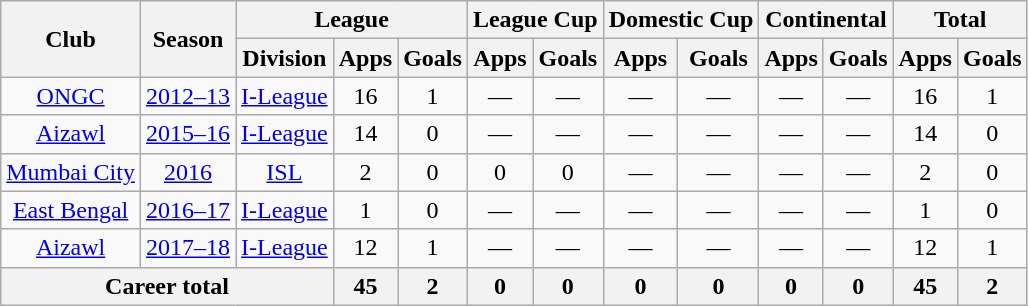<table class="wikitable" style="text-align: center;">
<tr>
<th rowspan="2">Club</th>
<th rowspan="2">Season</th>
<th colspan="3">League</th>
<th colspan="2">League Cup</th>
<th colspan="2">Domestic Cup</th>
<th colspan="2">Continental</th>
<th colspan="2">Total</th>
</tr>
<tr>
<th>Division</th>
<th>Apps</th>
<th>Goals</th>
<th>Apps</th>
<th>Goals</th>
<th>Apps</th>
<th>Goals</th>
<th>Apps</th>
<th>Goals</th>
<th>Apps</th>
<th>Goals</th>
</tr>
<tr>
<td rowspan="1"><a href='#'>ONGC</a></td>
<td><a href='#'>2012–13</a></td>
<td><a href='#'>I-League</a></td>
<td>16</td>
<td>1</td>
<td>—</td>
<td>—</td>
<td>—</td>
<td>—</td>
<td>—</td>
<td>—</td>
<td>16</td>
<td>1</td>
</tr>
<tr>
<td rowspan="1"><a href='#'>Aizawl</a></td>
<td><a href='#'>2015–16</a></td>
<td><a href='#'>I-League</a></td>
<td>14</td>
<td>0</td>
<td>—</td>
<td>—</td>
<td>—</td>
<td>—</td>
<td>—</td>
<td>—</td>
<td>14</td>
<td>0</td>
</tr>
<tr>
<td rowspan="1"><a href='#'>Mumbai City</a></td>
<td><a href='#'>2016</a></td>
<td><a href='#'>ISL</a></td>
<td>2</td>
<td>0</td>
<td>0</td>
<td>0</td>
<td>—</td>
<td>—</td>
<td>—</td>
<td>—</td>
<td>2</td>
<td>0</td>
</tr>
<tr>
<td rowspan="1"><a href='#'>East Bengal</a></td>
<td><a href='#'>2016–17</a></td>
<td><a href='#'>I-League</a></td>
<td>1</td>
<td>0</td>
<td>—</td>
<td>—</td>
<td>—</td>
<td>—</td>
<td>—</td>
<td>—</td>
<td>1</td>
<td>0</td>
</tr>
<tr>
<td rowspan="1"><a href='#'>Aizawl</a></td>
<td><a href='#'>2017–18</a></td>
<td><a href='#'>I-League</a></td>
<td>12</td>
<td>1</td>
<td>—</td>
<td>—</td>
<td>—</td>
<td>—</td>
<td>—</td>
<td>—</td>
<td>12</td>
<td>1</td>
</tr>
<tr>
<th colspan="3">Career total</th>
<th>45</th>
<th>2</th>
<th>0</th>
<th>0</th>
<th>0</th>
<th>0</th>
<th>0</th>
<th>0</th>
<th>45</th>
<th>2</th>
</tr>
</table>
